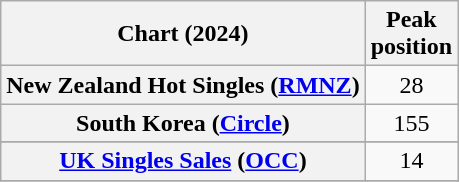<table class="wikitable plainrowheaders sortable" style="text-align:center">
<tr>
<th scope="col">Chart (2024)</th>
<th scope="col">Peak<br>position</th>
</tr>
<tr>
<th scope="row">New Zealand Hot Singles (<a href='#'>RMNZ</a>)</th>
<td>28</td>
</tr>
<tr>
<th scope="row">South Korea (<a href='#'>Circle</a>)</th>
<td>155</td>
</tr>
<tr>
</tr>
<tr>
<th scope="row"><a href='#'>UK Singles Sales</a> (<a href='#'>OCC</a>)</th>
<td>14</td>
</tr>
<tr>
</tr>
</table>
